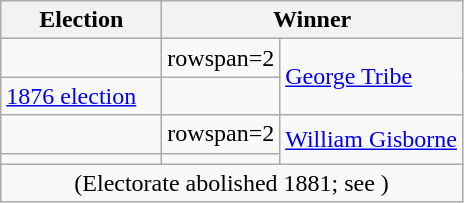<table class=wikitable>
<tr>
<th width=100>Election</th>
<th width=175 colspan=2>Winner</th>
</tr>
<tr>
<td></td>
<td>rowspan=2 </td>
<td rowspan=2><a href='#'>George Tribe</a></td>
</tr>
<tr>
<td><a href='#'>1876 election</a></td>
</tr>
<tr>
<td></td>
<td>rowspan=2 </td>
<td rowspan=2><a href='#'>William Gisborne</a></td>
</tr>
<tr>
<td></td>
</tr>
<tr>
<td colspan=3 align=center><span>(Electorate abolished 1881; see )</span></td>
</tr>
</table>
